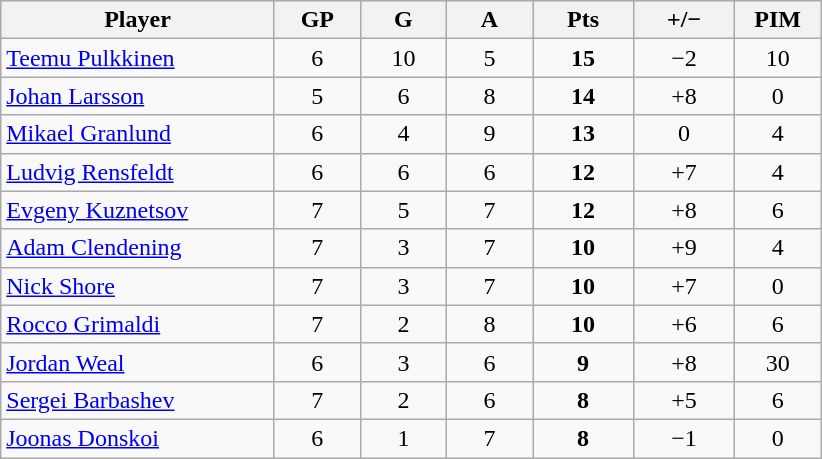<table class="wikitable sortable" style="text-align:center;">
<tr>
<th width="175px">Player</th>
<th width="50px">GP</th>
<th width="50px">G</th>
<th width="50px">A</th>
<th width="60px">Pts</th>
<th width="60px">+/−</th>
<th width="50px">PIM</th>
</tr>
<tr>
<td style="text-align:left;"> <a href='#'>Teemu Pulkkinen</a></td>
<td>6</td>
<td>10</td>
<td>5</td>
<td><strong>15</strong></td>
<td>−2</td>
<td>10</td>
</tr>
<tr>
<td style="text-align:left;"> <a href='#'>Johan Larsson</a></td>
<td>5</td>
<td>6</td>
<td>8</td>
<td><strong>14</strong></td>
<td>+8</td>
<td>0</td>
</tr>
<tr>
<td style="text-align:left;"> <a href='#'>Mikael Granlund</a></td>
<td>6</td>
<td>4</td>
<td>9</td>
<td><strong>13</strong></td>
<td>0</td>
<td>4</td>
</tr>
<tr>
<td style="text-align:left;"> <a href='#'>Ludvig Rensfeldt</a></td>
<td>6</td>
<td>6</td>
<td>6</td>
<td><strong>12</strong></td>
<td>+7</td>
<td>4</td>
</tr>
<tr>
<td style="text-align:left;"> <a href='#'>Evgeny Kuznetsov</a></td>
<td>7</td>
<td>5</td>
<td>7</td>
<td><strong>12</strong></td>
<td>+8</td>
<td>6</td>
</tr>
<tr>
<td style="text-align:left;"> <a href='#'>Adam Clendening</a></td>
<td>7</td>
<td>3</td>
<td>7</td>
<td><strong>10</strong></td>
<td>+9</td>
<td>4</td>
</tr>
<tr>
<td style="text-align:left;"> <a href='#'>Nick Shore</a></td>
<td>7</td>
<td>3</td>
<td>7</td>
<td><strong>10</strong></td>
<td>+7</td>
<td>0</td>
</tr>
<tr>
<td style="text-align:left;"> <a href='#'>Rocco Grimaldi</a></td>
<td>7</td>
<td>2</td>
<td>8</td>
<td><strong>10</strong></td>
<td>+6</td>
<td>6</td>
</tr>
<tr>
<td style="text-align:left;"> <a href='#'>Jordan Weal</a></td>
<td>6</td>
<td>3</td>
<td>6</td>
<td><strong>9</strong></td>
<td>+8</td>
<td>30</td>
</tr>
<tr>
<td style="text-align:left;"> <a href='#'>Sergei Barbashev</a></td>
<td>7</td>
<td>2</td>
<td>6</td>
<td><strong>8</strong></td>
<td>+5</td>
<td>6</td>
</tr>
<tr>
<td style="text-align:left;"> <a href='#'>Joonas Donskoi</a></td>
<td>6</td>
<td>1</td>
<td>7</td>
<td><strong>8</strong></td>
<td>−1</td>
<td>0</td>
</tr>
</table>
